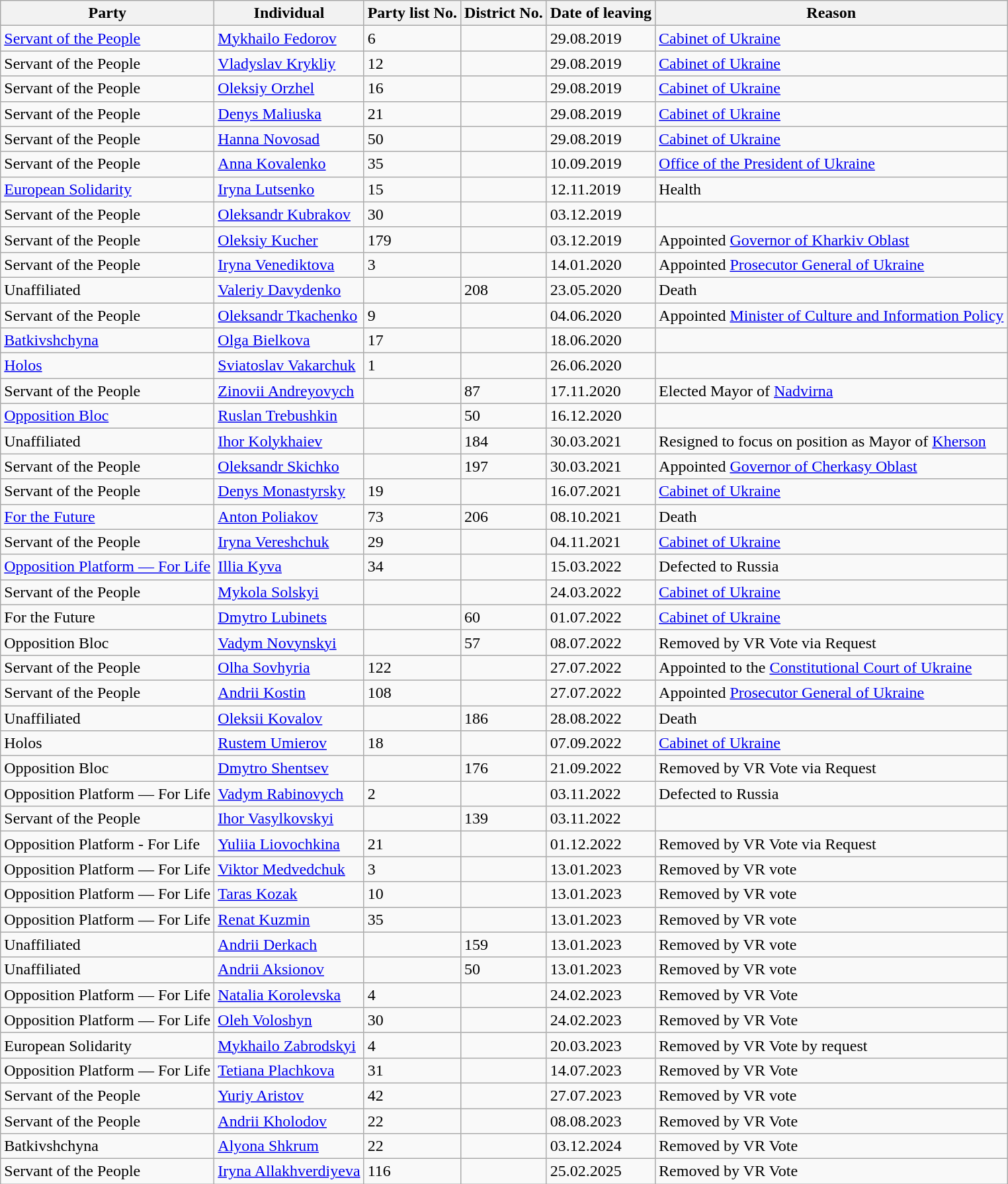<table class="wikitable sortable">
<tr>
<th>Party</th>
<th>Individual</th>
<th>Party list No.</th>
<th>District No.</th>
<th>Date of leaving</th>
<th>Reason</th>
</tr>
<tr>
<td><a href='#'>Servant of the People</a></td>
<td><a href='#'>Mykhailo Fedorov</a></td>
<td>6</td>
<td></td>
<td>29.08.2019</td>
<td><a href='#'>Cabinet of Ukraine</a></td>
</tr>
<tr>
<td>Servant of the People</td>
<td><a href='#'>Vladyslav Krykliy</a></td>
<td>12</td>
<td></td>
<td>29.08.2019</td>
<td><a href='#'>Cabinet of Ukraine</a></td>
</tr>
<tr>
<td>Servant of the People</td>
<td><a href='#'>Oleksiy Orzhel</a></td>
<td>16</td>
<td></td>
<td>29.08.2019</td>
<td><a href='#'>Cabinet of Ukraine</a></td>
</tr>
<tr>
<td>Servant of the People</td>
<td><a href='#'>Denys Maliuska</a></td>
<td>21</td>
<td></td>
<td>29.08.2019</td>
<td><a href='#'>Cabinet of Ukraine</a></td>
</tr>
<tr>
<td>Servant of the People</td>
<td><a href='#'>Hanna Novosad</a></td>
<td>50</td>
<td></td>
<td>29.08.2019</td>
<td><a href='#'>Cabinet of Ukraine</a></td>
</tr>
<tr>
<td>Servant of the People</td>
<td><a href='#'>Anna Kovalenko</a></td>
<td>35</td>
<td></td>
<td>10.09.2019</td>
<td><a href='#'>Office of the President of Ukraine</a></td>
</tr>
<tr>
<td><a href='#'>European Solidarity</a></td>
<td><a href='#'>Iryna Lutsenko</a></td>
<td>15</td>
<td></td>
<td>12.11.2019</td>
<td>Health</td>
</tr>
<tr>
<td>Servant of the People</td>
<td><a href='#'>Oleksandr Kubrakov</a></td>
<td>30</td>
<td></td>
<td>03.12.2019</td>
<td></td>
</tr>
<tr>
<td>Servant of the People</td>
<td><a href='#'>Oleksiy Kucher</a></td>
<td>179</td>
<td></td>
<td>03.12.2019</td>
<td>Appointed <a href='#'>Governor of Kharkiv Oblast</a></td>
</tr>
<tr>
<td>Servant of the People</td>
<td><a href='#'>Iryna Venediktova</a></td>
<td>3</td>
<td></td>
<td>14.01.2020</td>
<td>Appointed <a href='#'>Prosecutor General of Ukraine</a></td>
</tr>
<tr>
<td>Unaffiliated</td>
<td><a href='#'>Valeriy Davydenko</a></td>
<td></td>
<td>208</td>
<td>23.05.2020</td>
<td>Death</td>
</tr>
<tr>
<td>Servant of the People</td>
<td><a href='#'>Oleksandr Tkachenko</a></td>
<td>9</td>
<td></td>
<td>04.06.2020</td>
<td>Appointed <a href='#'>Minister of Culture and Information Policy</a></td>
</tr>
<tr>
<td><a href='#'>Batkivshchyna</a></td>
<td><a href='#'>Olga Bielkova</a></td>
<td>17</td>
<td></td>
<td>18.06.2020</td>
<td></td>
</tr>
<tr>
<td><a href='#'>Holos</a></td>
<td><a href='#'>Sviatoslav Vakarchuk</a></td>
<td>1</td>
<td></td>
<td>26.06.2020</td>
<td></td>
</tr>
<tr>
<td>Servant of the People</td>
<td><a href='#'>Zinovii Andreyovych</a></td>
<td></td>
<td>87</td>
<td>17.11.2020</td>
<td>Elected Mayor of <a href='#'>Nadvirna</a></td>
</tr>
<tr>
<td><a href='#'>Opposition Bloc</a></td>
<td><a href='#'>Ruslan Trebushkin</a></td>
<td></td>
<td>50</td>
<td>16.12.2020</td>
<td></td>
</tr>
<tr>
<td>Unaffiliated</td>
<td><a href='#'>Ihor Kolykhaiev</a></td>
<td></td>
<td>184</td>
<td>30.03.2021</td>
<td>Resigned to focus on position as Mayor of <a href='#'>Kherson</a></td>
</tr>
<tr>
<td>Servant of the People</td>
<td><a href='#'>Oleksandr Skichko</a></td>
<td></td>
<td>197</td>
<td>30.03.2021</td>
<td>Appointed <a href='#'>Governor of Cherkasy Oblast</a></td>
</tr>
<tr>
<td>Servant of the People</td>
<td><a href='#'>Denys Monastyrsky</a></td>
<td>19</td>
<td></td>
<td>16.07.2021</td>
<td><a href='#'>Cabinet of Ukraine</a></td>
</tr>
<tr>
<td><a href='#'>For the Future</a></td>
<td><a href='#'>Anton Poliakov</a></td>
<td>73</td>
<td>206</td>
<td>08.10.2021</td>
<td>Death</td>
</tr>
<tr>
<td>Servant of the People</td>
<td><a href='#'>Iryna Vereshchuk</a></td>
<td>29</td>
<td></td>
<td>04.11.2021</td>
<td><a href='#'>Cabinet of Ukraine</a></td>
</tr>
<tr>
<td><a href='#'>Opposition Platform — For Life</a></td>
<td><a href='#'>Illia Kyva</a></td>
<td>34</td>
<td></td>
<td>15.03.2022</td>
<td>Defected to Russia</td>
</tr>
<tr>
<td>Servant of the People</td>
<td><a href='#'>Mykola Solskyi</a></td>
<td></td>
<td></td>
<td>24.03.2022</td>
<td><a href='#'>Cabinet of Ukraine</a></td>
</tr>
<tr>
<td>For the Future</td>
<td><a href='#'>Dmytro Lubinets</a></td>
<td></td>
<td>60</td>
<td>01.07.2022</td>
<td><a href='#'>Cabinet of Ukraine</a></td>
</tr>
<tr>
<td>Opposition Bloc</td>
<td><a href='#'>Vadym Novynskyi</a></td>
<td></td>
<td>57</td>
<td>08.07.2022</td>
<td>Removed by VR Vote via Request</td>
</tr>
<tr>
<td>Servant of the People</td>
<td><a href='#'>Olha Sovhyria</a></td>
<td>122</td>
<td></td>
<td>27.07.2022</td>
<td>Appointed to the <a href='#'>Constitutional Court of Ukraine</a></td>
</tr>
<tr>
<td>Servant of the People</td>
<td><a href='#'>Andrii Kostin</a></td>
<td>108</td>
<td></td>
<td>27.07.2022</td>
<td>Appointed <a href='#'>Prosecutor General of Ukraine</a></td>
</tr>
<tr>
<td>Unaffiliated</td>
<td><a href='#'>Oleksii Kovalov</a></td>
<td></td>
<td>186</td>
<td>28.08.2022</td>
<td>Death</td>
</tr>
<tr>
<td>Holos</td>
<td><a href='#'>Rustem Umierov</a></td>
<td>18</td>
<td></td>
<td>07.09.2022</td>
<td><a href='#'>Cabinet of Ukraine</a></td>
</tr>
<tr>
<td>Opposition Bloc</td>
<td><a href='#'>Dmytro Shentsev</a></td>
<td></td>
<td>176</td>
<td>21.09.2022</td>
<td>Removed by VR Vote via Request</td>
</tr>
<tr>
<td>Opposition Platform — For Life</td>
<td><a href='#'>Vadym Rabinovych</a></td>
<td>2</td>
<td></td>
<td>03.11.2022</td>
<td>Defected to Russia</td>
</tr>
<tr>
<td>Servant of the People</td>
<td><a href='#'>Ihor Vasylkovskyi</a></td>
<td></td>
<td>139</td>
<td>03.11.2022</td>
<td></td>
</tr>
<tr>
<td>Opposition Platform - For Life</td>
<td><a href='#'>Yuliia Liovochkina</a></td>
<td>21</td>
<td></td>
<td>01.12.2022</td>
<td>Removed by VR Vote via Request</td>
</tr>
<tr>
<td>Opposition Platform — For Life</td>
<td><a href='#'>Viktor Medvedchuk</a></td>
<td>3</td>
<td></td>
<td>13.01.2023</td>
<td>Removed by VR vote</td>
</tr>
<tr>
<td>Opposition Platform — For Life</td>
<td><a href='#'>Taras Kozak</a></td>
<td>10</td>
<td></td>
<td>13.01.2023</td>
<td>Removed by VR vote</td>
</tr>
<tr>
<td>Opposition Platform — For Life</td>
<td><a href='#'>Renat Kuzmin</a></td>
<td>35</td>
<td></td>
<td>13.01.2023</td>
<td>Removed by VR vote</td>
</tr>
<tr>
<td>Unaffiliated</td>
<td><a href='#'>Andrii Derkach</a></td>
<td></td>
<td>159</td>
<td>13.01.2023</td>
<td>Removed by VR vote</td>
</tr>
<tr>
<td>Unaffiliated</td>
<td><a href='#'>Andrii Aksionov</a></td>
<td></td>
<td>50</td>
<td>13.01.2023</td>
<td>Removed by VR vote</td>
</tr>
<tr>
<td>Opposition Platform — For Life</td>
<td><a href='#'>Natalia Korolevska</a></td>
<td>4</td>
<td></td>
<td>24.02.2023</td>
<td>Removed by VR Vote</td>
</tr>
<tr>
<td>Opposition Platform — For Life</td>
<td><a href='#'>Oleh Voloshyn</a></td>
<td>30</td>
<td></td>
<td>24.02.2023</td>
<td>Removed by VR Vote</td>
</tr>
<tr>
<td>European Solidarity</td>
<td><a href='#'>Mykhailo Zabrodskyi</a></td>
<td>4</td>
<td></td>
<td>20.03.2023</td>
<td>Removed by VR Vote by request</td>
</tr>
<tr>
<td>Opposition Platform — For Life</td>
<td><a href='#'>Tetiana Plachkova</a></td>
<td>31</td>
<td></td>
<td>14.07.2023</td>
<td>Removed by VR Vote</td>
</tr>
<tr>
<td>Servant of the People</td>
<td><a href='#'>Yuriy Aristov</a></td>
<td>42</td>
<td></td>
<td>27.07.2023</td>
<td>Removed by VR vote</td>
</tr>
<tr>
<td>Servant of the People</td>
<td><a href='#'>Andrii Kholodov</a></td>
<td>22</td>
<td></td>
<td>08.08.2023</td>
<td>Removed by VR Vote</td>
</tr>
<tr>
<td>Batkivshchyna</td>
<td><a href='#'>Alyona Shkrum</a></td>
<td>22</td>
<td></td>
<td>03.12.2024</td>
<td>Removed by VR Vote</td>
</tr>
<tr>
<td>Servant of the People</td>
<td><a href='#'>Iryna Allakhverdiyeva</a></td>
<td>116</td>
<td></td>
<td>25.02.2025</td>
<td>Removed by VR Vote</td>
</tr>
</table>
